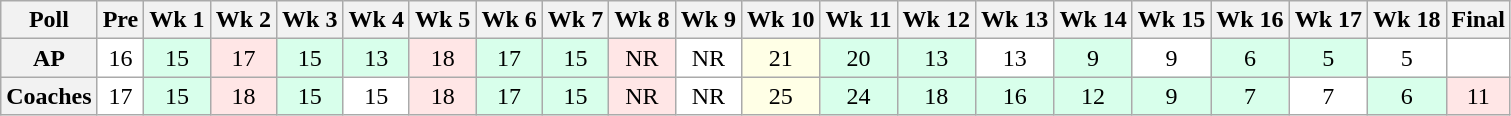<table class="wikitable" style="white-space:nowrap;">
<tr>
<th>Poll</th>
<th>Pre</th>
<th>Wk 1</th>
<th>Wk 2</th>
<th>Wk 3</th>
<th>Wk 4</th>
<th>Wk 5</th>
<th>Wk 6</th>
<th>Wk 7</th>
<th>Wk 8</th>
<th>Wk 9</th>
<th>Wk 10</th>
<th>Wk 11</th>
<th>Wk 12</th>
<th>Wk 13</th>
<th>Wk 14</th>
<th>Wk 15</th>
<th>Wk 16</th>
<th>Wk 17</th>
<th>Wk 18</th>
<th>Final</th>
</tr>
<tr style="text-align:center;">
<th>AP</th>
<td style="background:#FFF;">16</td>
<td style="background:#D8FFEB;">15</td>
<td style="background:#FFE6E6;">17</td>
<td style="background:#D8FFEB;">15</td>
<td style="background:#D8FFEB;">13</td>
<td style="background:#FFE6E6;">18</td>
<td style="background:#D8FFEB;">17</td>
<td style="background:#D8FFEB;">15</td>
<td style="background:#FFE6E6;">NR</td>
<td style="background:#FFF;">NR</td>
<td style="background:#FFFFE6">21</td>
<td style="background:#D8FFEB;">20</td>
<td style="background:#D8FFEB;">13</td>
<td style="background:#FFF;">13</td>
<td style="background:#D8FFEB;">9</td>
<td style="background:#FFF;">9</td>
<td style="background:#D8FFEB;">6</td>
<td style="background:#D8FFEB;">5</td>
<td style="background:#FFF;">5</td>
<td style="background:#FFF;"></td>
</tr>
<tr style="text-align:center;">
<th>Coaches</th>
<td style="background:#FFF;">17</td>
<td style="background:#D8FFEB;">15</td>
<td style="background:#FFE6E6;">18</td>
<td style="background:#D8FFEB;">15</td>
<td style="background:#FFF;">15</td>
<td style="background:#FFE6E6;">18</td>
<td style="background:#D8FFEB;">17</td>
<td style="background:#D8FFEB;">15</td>
<td style="background:#FFE6E6;">NR</td>
<td style="background:#FFF;">NR</td>
<td style="background:#FFFFE6">25</td>
<td style="background:#D8FFEB;">24</td>
<td style="background:#D8FFEB;">18</td>
<td style="background:#D8FFEB;">16</td>
<td style="background:#D8FFEB;">12</td>
<td style="background:#D8FFEB;">9</td>
<td style="background:#D8FFEB;">7</td>
<td style="background:#FFF;">7</td>
<td style="background:#D8FFEB;">6</td>
<td style="background:#FFE6E6;">11</td>
</tr>
</table>
